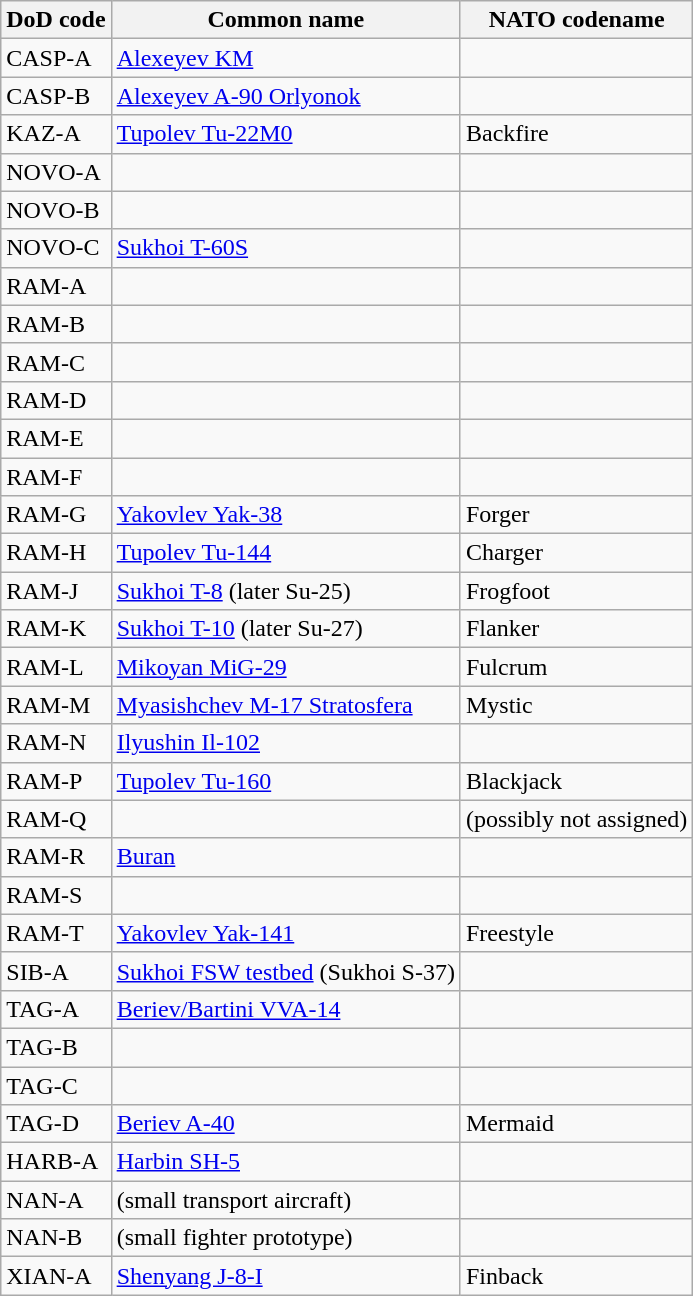<table class="wikitable sortable">
<tr>
<th bgcolor=#CCCCFF>DoD code</th>
<th bgcolor=#CCCCFF>Common name</th>
<th bgcolor=#CCCCFF>NATO codename</th>
</tr>
<tr>
<td>CASP-A</td>
<td><a href='#'>Alexeyev KM</a></td>
<td></td>
</tr>
<tr>
<td>CASP-B</td>
<td><a href='#'>Alexeyev A-90 Orlyonok</a></td>
<td></td>
</tr>
<tr>
<td>KAZ-A</td>
<td><a href='#'>Tupolev Tu-22M0</a></td>
<td>Backfire</td>
</tr>
<tr>
<td>NOVO-A</td>
<td></td>
<td></td>
</tr>
<tr>
<td>NOVO-B</td>
<td></td>
<td></td>
</tr>
<tr>
<td>NOVO-C</td>
<td><a href='#'>Sukhoi T-60S</a></td>
<td></td>
</tr>
<tr>
<td>RAM-A</td>
<td></td>
<td></td>
</tr>
<tr>
<td>RAM-B</td>
<td></td>
<td></td>
</tr>
<tr>
<td>RAM-C</td>
<td></td>
<td></td>
</tr>
<tr>
<td>RAM-D</td>
<td></td>
<td></td>
</tr>
<tr>
<td>RAM-E</td>
<td></td>
<td></td>
</tr>
<tr>
<td>RAM-F</td>
<td></td>
<td></td>
</tr>
<tr>
<td>RAM-G</td>
<td><a href='#'>Yakovlev Yak-38</a></td>
<td>Forger</td>
</tr>
<tr>
<td>RAM-H</td>
<td><a href='#'>Tupolev Tu-144</a></td>
<td>Charger</td>
</tr>
<tr>
<td>RAM-J</td>
<td><a href='#'>Sukhoi T-8</a> (later Su-25)</td>
<td>Frogfoot</td>
</tr>
<tr>
<td>RAM-K</td>
<td><a href='#'>Sukhoi T-10</a> (later Su-27)</td>
<td>Flanker</td>
</tr>
<tr>
<td>RAM-L</td>
<td><a href='#'>Mikoyan MiG-29</a></td>
<td>Fulcrum</td>
</tr>
<tr>
<td>RAM-M</td>
<td><a href='#'>Myasishchev M-17 Stratosfera</a></td>
<td>Mystic</td>
</tr>
<tr>
<td>RAM-N</td>
<td><a href='#'>Ilyushin Il-102</a></td>
<td></td>
</tr>
<tr>
<td>RAM-P</td>
<td><a href='#'>Tupolev Tu-160</a></td>
<td>Blackjack</td>
</tr>
<tr>
<td>RAM-Q</td>
<td></td>
<td>(possibly not assigned)</td>
</tr>
<tr>
<td>RAM-R</td>
<td><a href='#'>Buran</a></td>
<td></td>
</tr>
<tr>
<td>RAM-S</td>
<td></td>
<td></td>
</tr>
<tr>
<td>RAM-T</td>
<td><a href='#'>Yakovlev Yak-141</a></td>
<td>Freestyle</td>
</tr>
<tr>
<td>SIB-A</td>
<td><a href='#'>Sukhoi FSW testbed</a> (Sukhoi S-37)</td>
<td></td>
</tr>
<tr>
<td>TAG-A</td>
<td><a href='#'>Beriev/Bartini VVA-14</a></td>
<td></td>
</tr>
<tr>
<td>TAG-B</td>
<td></td>
<td></td>
</tr>
<tr>
<td>TAG-C</td>
<td></td>
<td></td>
</tr>
<tr>
<td>TAG-D</td>
<td><a href='#'>Beriev A-40</a></td>
<td>Mermaid</td>
</tr>
<tr>
<td>HARB-A</td>
<td><a href='#'>Harbin SH-5</a></td>
<td></td>
</tr>
<tr>
<td>NAN-A</td>
<td>(small transport aircraft)</td>
<td></td>
</tr>
<tr>
<td>NAN-B</td>
<td>(small fighter prototype)</td>
<td></td>
</tr>
<tr>
<td>XIAN-A</td>
<td><a href='#'>Shenyang J-8-I</a></td>
<td>Finback</td>
</tr>
</table>
